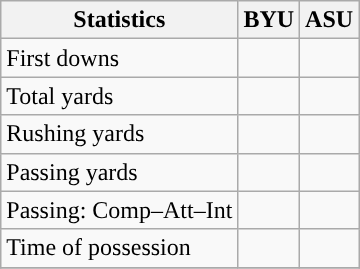<table class="wikitable" style="float: left;">
<tr>
<th>Statistics</th>
<th>BYU</th>
<th>ASU</th>
</tr>
<tr>
<td>First downs</td>
<td></td>
<td></td>
</tr>
<tr>
<td>Total yards</td>
<td></td>
<td></td>
</tr>
<tr>
<td>Rushing yards</td>
<td></td>
<td></td>
</tr>
<tr>
<td>Passing yards</td>
<td></td>
<td></td>
</tr>
<tr>
<td>Passing: Comp–Att–Int</td>
<td></td>
<td></td>
</tr>
<tr>
<td>Time of possession</td>
<td></td>
<td></td>
</tr>
<tr>
</tr>
</table>
